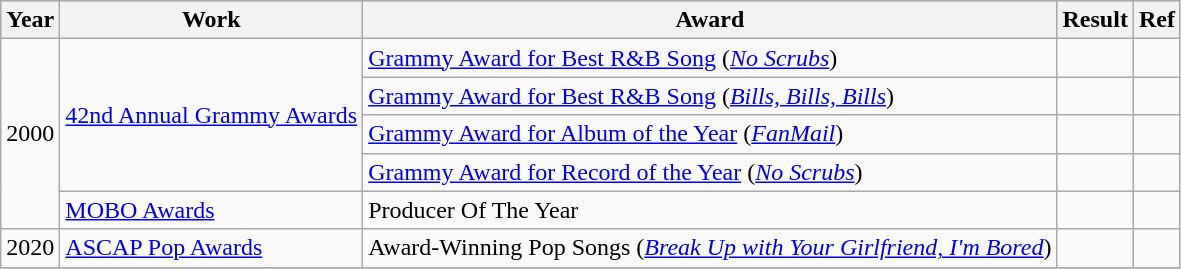<table class="wikitable">
<tr style="background:#ccc; text-align:center;">
<th scope="col">Year</th>
<th scope="col">Work</th>
<th scope="col">Award</th>
<th scope="col">Result</th>
<th>Ref</th>
</tr>
<tr>
<td rowspan="5">2000</td>
<td rowspan="4"><a href='#'>42nd Annual Grammy Awards</a></td>
<td><a href='#'>Grammy Award for Best R&B Song</a> (<em><a href='#'>No Scrubs</a></em>)</td>
<td></td>
<td></td>
</tr>
<tr>
<td><a href='#'>Grammy Award for Best R&B Song</a> (<em><a href='#'>Bills, Bills, Bills</a></em>)</td>
<td></td>
<td></td>
</tr>
<tr>
<td><a href='#'>Grammy Award for Album of the Year</a> (<em><a href='#'>FanMail</a></em>)</td>
<td></td>
<td></td>
</tr>
<tr>
<td><a href='#'>Grammy Award for Record of the Year</a> (<em><a href='#'>No Scrubs</a></em>)</td>
<td></td>
<td></td>
</tr>
<tr>
<td><a href='#'>MOBO Awards</a></td>
<td>Producer Of The Year</td>
<td></td>
<td></td>
</tr>
<tr>
<td>2020</td>
<td><a href='#'>ASCAP Pop Awards</a></td>
<td>Award-Winning Pop Songs (<em><a href='#'>Break Up with Your Girlfriend, I'm Bored</a></em>)</td>
<td></td>
<td></td>
</tr>
<tr>
</tr>
</table>
